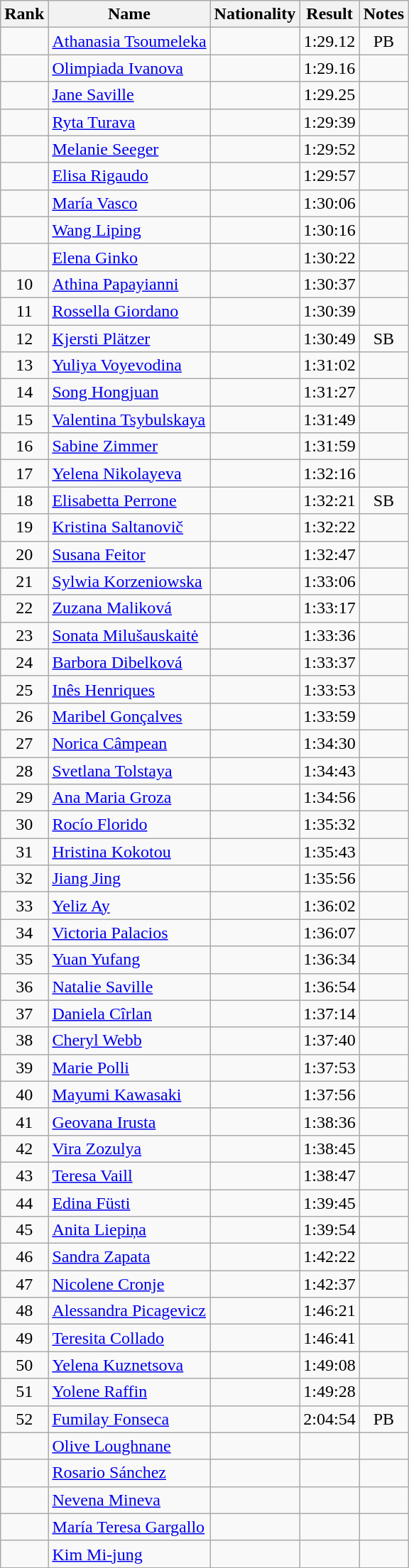<table class="wikitable sortable" style="text-align:center">
<tr>
<th>Rank</th>
<th>Name</th>
<th>Nationality</th>
<th>Result</th>
<th>Notes</th>
</tr>
<tr>
<td></td>
<td align=left><a href='#'>Athanasia Tsoumeleka</a></td>
<td align=left></td>
<td>1:29.12</td>
<td>PB</td>
</tr>
<tr>
<td></td>
<td align=left><a href='#'>Olimpiada Ivanova</a></td>
<td align=left></td>
<td>1:29.16</td>
<td></td>
</tr>
<tr>
<td></td>
<td align=left><a href='#'>Jane Saville</a></td>
<td align=left></td>
<td>1:29.25</td>
<td></td>
</tr>
<tr>
<td></td>
<td align=left><a href='#'>Ryta Turava</a></td>
<td align=left></td>
<td>1:29:39</td>
<td></td>
</tr>
<tr>
<td></td>
<td align=left><a href='#'>Melanie Seeger</a></td>
<td align=left></td>
<td>1:29:52</td>
<td></td>
</tr>
<tr>
<td></td>
<td align=left><a href='#'>Elisa Rigaudo</a></td>
<td align=left></td>
<td>1:29:57</td>
<td></td>
</tr>
<tr>
<td></td>
<td align=left><a href='#'>María Vasco</a></td>
<td align=left></td>
<td>1:30:06</td>
<td></td>
</tr>
<tr>
<td></td>
<td align=left><a href='#'>Wang Liping</a></td>
<td align=left></td>
<td>1:30:16</td>
<td></td>
</tr>
<tr>
<td></td>
<td align=left><a href='#'>Elena Ginko</a></td>
<td align=left></td>
<td>1:30:22</td>
<td></td>
</tr>
<tr>
<td>10</td>
<td align=left><a href='#'>Athina Papayianni</a></td>
<td align=left></td>
<td>1:30:37</td>
<td></td>
</tr>
<tr>
<td>11</td>
<td align=left><a href='#'>Rossella Giordano</a></td>
<td align=left></td>
<td>1:30:39</td>
<td></td>
</tr>
<tr>
<td>12</td>
<td align=left><a href='#'>Kjersti Plätzer</a></td>
<td align=left></td>
<td>1:30:49</td>
<td>SB</td>
</tr>
<tr>
<td>13</td>
<td align=left><a href='#'>Yuliya Voyevodina</a></td>
<td align=left></td>
<td>1:31:02</td>
<td></td>
</tr>
<tr>
<td>14</td>
<td align=left><a href='#'>Song Hongjuan</a></td>
<td align=left></td>
<td>1:31:27</td>
<td></td>
</tr>
<tr>
<td>15</td>
<td align=left><a href='#'>Valentina Tsybulskaya</a></td>
<td align=left></td>
<td>1:31:49</td>
<td></td>
</tr>
<tr>
<td>16</td>
<td align=left><a href='#'>Sabine Zimmer</a></td>
<td align=left></td>
<td>1:31:59</td>
<td></td>
</tr>
<tr>
<td>17</td>
<td align=left><a href='#'>Yelena Nikolayeva</a></td>
<td align=left></td>
<td>1:32:16</td>
<td></td>
</tr>
<tr>
<td>18</td>
<td align=left><a href='#'>Elisabetta Perrone</a></td>
<td align=left></td>
<td>1:32:21</td>
<td>SB</td>
</tr>
<tr>
<td>19</td>
<td align=left><a href='#'>Kristina Saltanovič</a></td>
<td align=left></td>
<td>1:32:22</td>
<td></td>
</tr>
<tr>
<td>20</td>
<td align=left><a href='#'>Susana Feitor</a></td>
<td align=left></td>
<td>1:32:47</td>
<td></td>
</tr>
<tr>
<td>21</td>
<td align=left><a href='#'>Sylwia Korzeniowska</a></td>
<td align=left></td>
<td>1:33:06</td>
<td></td>
</tr>
<tr>
<td>22</td>
<td align=left><a href='#'>Zuzana Maliková</a></td>
<td align=left></td>
<td>1:33:17</td>
<td></td>
</tr>
<tr>
<td>23</td>
<td align=left><a href='#'>Sonata Milušauskaitė</a></td>
<td align=left></td>
<td>1:33:36</td>
<td></td>
</tr>
<tr>
<td>24</td>
<td align=left><a href='#'>Barbora Dibelková</a></td>
<td align=left></td>
<td>1:33:37</td>
<td></td>
</tr>
<tr>
<td>25</td>
<td align=left><a href='#'>Inês Henriques</a></td>
<td align=left></td>
<td>1:33:53</td>
<td></td>
</tr>
<tr>
<td>26</td>
<td align=left><a href='#'>Maribel Gonçalves</a></td>
<td align=left></td>
<td>1:33:59</td>
<td></td>
</tr>
<tr>
<td>27</td>
<td align=left><a href='#'>Norica Câmpean</a></td>
<td align=left></td>
<td>1:34:30</td>
<td></td>
</tr>
<tr>
<td>28</td>
<td align=left><a href='#'>Svetlana Tolstaya</a></td>
<td align=left></td>
<td>1:34:43</td>
<td></td>
</tr>
<tr>
<td>29</td>
<td align=left><a href='#'>Ana Maria Groza</a></td>
<td align=left></td>
<td>1:34:56</td>
<td></td>
</tr>
<tr>
<td>30</td>
<td align=left><a href='#'>Rocío Florido</a></td>
<td align=left></td>
<td>1:35:32</td>
<td></td>
</tr>
<tr>
<td>31</td>
<td align=left><a href='#'>Hristina Kokotou</a></td>
<td align=left></td>
<td>1:35:43</td>
<td></td>
</tr>
<tr>
<td>32</td>
<td align=left><a href='#'>Jiang Jing</a></td>
<td align=left></td>
<td>1:35:56</td>
<td></td>
</tr>
<tr>
<td>33</td>
<td align=left><a href='#'>Yeliz Ay</a></td>
<td align=left></td>
<td>1:36:02</td>
<td></td>
</tr>
<tr>
<td>34</td>
<td align=left><a href='#'>Victoria Palacios</a></td>
<td align=left></td>
<td>1:36:07</td>
<td></td>
</tr>
<tr>
<td>35</td>
<td align=left><a href='#'>Yuan Yufang</a></td>
<td align=left></td>
<td>1:36:34</td>
<td></td>
</tr>
<tr>
<td>36</td>
<td align=left><a href='#'>Natalie Saville</a></td>
<td align=left></td>
<td>1:36:54</td>
<td></td>
</tr>
<tr>
<td>37</td>
<td align=left><a href='#'>Daniela Cîrlan</a></td>
<td align=left></td>
<td>1:37:14</td>
<td></td>
</tr>
<tr>
<td>38</td>
<td align=left><a href='#'>Cheryl Webb</a></td>
<td align=left></td>
<td>1:37:40</td>
<td></td>
</tr>
<tr>
<td>39</td>
<td align=left><a href='#'>Marie Polli</a></td>
<td align=left></td>
<td>1:37:53</td>
<td></td>
</tr>
<tr>
<td>40</td>
<td align=left><a href='#'>Mayumi Kawasaki</a></td>
<td align=left></td>
<td>1:37:56</td>
<td></td>
</tr>
<tr>
<td>41</td>
<td align=left><a href='#'>Geovana Irusta</a></td>
<td align=left></td>
<td>1:38:36</td>
<td></td>
</tr>
<tr>
<td>42</td>
<td align=left><a href='#'>Vira Zozulya</a></td>
<td align=left></td>
<td>1:38:45</td>
<td></td>
</tr>
<tr>
<td>43</td>
<td align=left><a href='#'>Teresa Vaill</a></td>
<td align=left></td>
<td>1:38:47</td>
<td></td>
</tr>
<tr>
<td>44</td>
<td align=left><a href='#'>Edina Füsti</a></td>
<td align=left></td>
<td>1:39:45</td>
<td></td>
</tr>
<tr>
<td>45</td>
<td align=left><a href='#'>Anita Liepiņa</a></td>
<td align=left></td>
<td>1:39:54</td>
<td></td>
</tr>
<tr>
<td>46</td>
<td align=left><a href='#'>Sandra Zapata</a></td>
<td align=left></td>
<td>1:42:22</td>
<td></td>
</tr>
<tr>
<td>47</td>
<td align=left><a href='#'>Nicolene Cronje</a></td>
<td align=left></td>
<td>1:42:37</td>
<td></td>
</tr>
<tr>
<td>48</td>
<td align=left><a href='#'>Alessandra Picagevicz</a></td>
<td align=left></td>
<td>1:46:21</td>
<td></td>
</tr>
<tr>
<td>49</td>
<td align=left><a href='#'>Teresita Collado</a></td>
<td align=left></td>
<td>1:46:41</td>
<td></td>
</tr>
<tr>
<td>50</td>
<td align=left><a href='#'>Yelena Kuznetsova</a></td>
<td align=left></td>
<td>1:49:08</td>
<td></td>
</tr>
<tr>
<td>51</td>
<td align=left><a href='#'>Yolene Raffin</a></td>
<td align=left></td>
<td>1:49:28</td>
<td></td>
</tr>
<tr>
<td>52</td>
<td align=left><a href='#'>Fumilay Fonseca</a></td>
<td align=left></td>
<td>2:04:54</td>
<td>PB</td>
</tr>
<tr>
<td></td>
<td align=left><a href='#'>Olive Loughnane</a></td>
<td align=left></td>
<td></td>
<td></td>
</tr>
<tr>
<td></td>
<td align=left><a href='#'>Rosario Sánchez</a></td>
<td align=left></td>
<td></td>
<td></td>
</tr>
<tr>
<td></td>
<td align=left><a href='#'>Nevena Mineva</a></td>
<td align=left></td>
<td></td>
<td></td>
</tr>
<tr>
<td></td>
<td align=left><a href='#'>María Teresa Gargallo</a></td>
<td align=left></td>
<td></td>
<td></td>
</tr>
<tr>
<td></td>
<td align=left><a href='#'>Kim Mi-jung</a></td>
<td align=left></td>
<td></td>
<td></td>
</tr>
</table>
